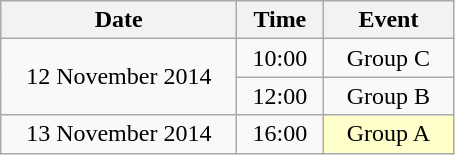<table class = "wikitable" style="text-align:center;">
<tr>
<th width=150>Date</th>
<th width=50>Time</th>
<th width=80>Event</th>
</tr>
<tr>
<td rowspan=2>12 November 2014</td>
<td>10:00</td>
<td>Group C</td>
</tr>
<tr>
<td>12:00</td>
<td>Group B</td>
</tr>
<tr>
<td>13 November 2014</td>
<td>16:00</td>
<td bgcolor=ffffcc>Group A</td>
</tr>
</table>
